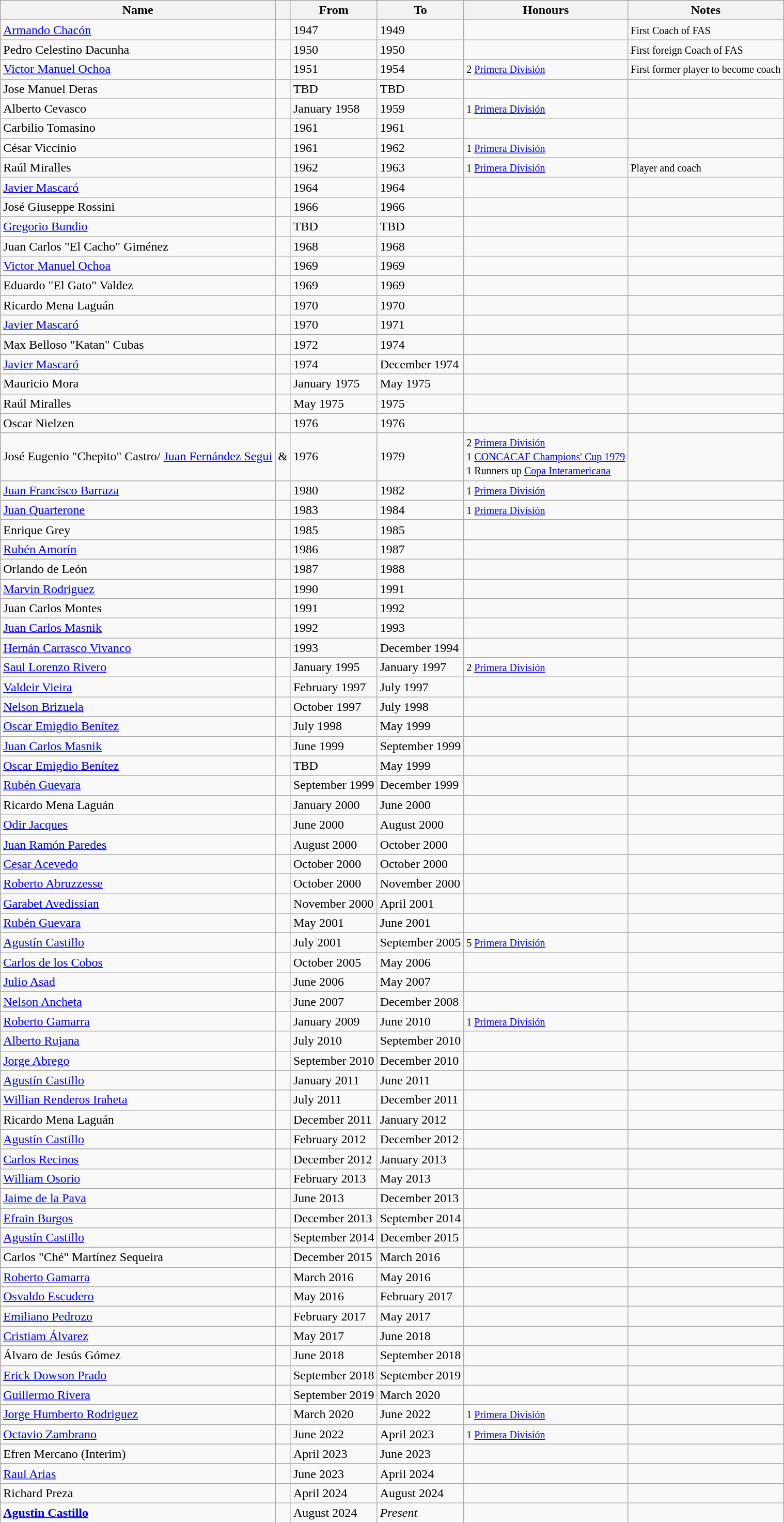<table class="sortable wikitable" style="text-align: center;">
<tr>
<th>Name</th>
<th></th>
<th>From</th>
<th class="unsortable">To</th>
<th class="unsortable">Honours</th>
<th class="unsortable">Notes</th>
</tr>
<tr>
<td align=left><a href='#'>Armando Chacón</a></td>
<td align=center></td>
<td align=left>1947</td>
<td align=left>1949</td>
<td></td>
<td align=left><small> First Coach of FAS </small></td>
</tr>
<tr>
<td align=left>Pedro Celestino Dacunha</td>
<td align=center></td>
<td align=left>1950</td>
<td align=left>1950</td>
<td></td>
<td align=left><small> First foreign Coach of FAS </small></td>
</tr>
<tr>
<td align=left><a href='#'>Victor Manuel Ochoa</a></td>
<td align=center></td>
<td align=left>1951</td>
<td align=left>1954</td>
<td align=left><small>2 <a href='#'>Primera División</a></small></td>
<td align=left><small> First former player to become coach</small></td>
</tr>
<tr>
<td align=left>Jose Manuel Deras</td>
<td align=center></td>
<td align=left>TBD</td>
<td align=left>TBD</td>
<td></td>
</tr>
<tr>
<td align=left>Alberto Cevasco</td>
<td align=center></td>
<td align=left>January 1958</td>
<td align=left>1959</td>
<td align=left><small>1 <a href='#'>Primera División</a></small></td>
<td></td>
</tr>
<tr>
<td align=left>Carbilio Tomasino</td>
<td align=center></td>
<td align=left>1961</td>
<td align=left>1961</td>
<td></td>
</tr>
<tr>
<td align=left>César Viccinio</td>
<td align=center></td>
<td align=left>1961</td>
<td align=left>1962</td>
<td align=left><small>1 <a href='#'>Primera División</a></small></td>
<td></td>
</tr>
<tr>
<td align=left>Raúl Miralles</td>
<td align=center></td>
<td align=left>1962</td>
<td align=left>1963</td>
<td align=left><small>1 <a href='#'>Primera División</a></small></td>
<td align=left><small> Player and coach </small></td>
</tr>
<tr>
<td align=left><a href='#'>Javier Mascaró</a></td>
<td align=center></td>
<td align=left>1964</td>
<td align=left>1964</td>
<td></td>
<td></td>
</tr>
<tr>
<td align=left>José Giuseppe Rossini</td>
<td align=center></td>
<td align=left>1966</td>
<td align=left>1966</td>
<td></td>
<td></td>
</tr>
<tr>
<td align=left><a href='#'>Gregorio Bundio</a></td>
<td align=center></td>
<td align=left>TBD</td>
<td align=left>TBD</td>
<td></td>
<td></td>
</tr>
<tr>
<td align=left>Juan Carlos "El Cacho" Giménez</td>
<td align=center></td>
<td align=left>1968</td>
<td align=left>1968</td>
<td></td>
<td></td>
</tr>
<tr>
<td align=left><a href='#'>Victor Manuel Ochoa</a></td>
<td align=center></td>
<td align=left>1969</td>
<td align=left>1969</td>
<td></td>
<td></td>
</tr>
<tr>
<td align=left>Eduardo "El Gato" Valdez</td>
<td align=center></td>
<td align=left>1969</td>
<td align=left>1969</td>
<td></td>
<td></td>
</tr>
<tr>
<td align=left>Ricardo Mena Laguán</td>
<td align=center></td>
<td align=left>1970</td>
<td align=left>1970</td>
<td></td>
<td></td>
</tr>
<tr>
<td align=left><a href='#'>Javier Mascaró</a></td>
<td align=center></td>
<td align=left>1970</td>
<td align=left>1971</td>
<td></td>
<td></td>
</tr>
<tr>
<td align=left>Max Belloso "Katan" Cubas</td>
<td align=center></td>
<td align=left>1972</td>
<td align=left>1974</td>
<td></td>
</tr>
<tr>
<td align=left><a href='#'>Javier Mascaró</a></td>
<td align=center></td>
<td align=left>1974</td>
<td align=left>December 1974</td>
<td></td>
<td></td>
</tr>
<tr>
<td align=left>Mauricio Mora</td>
<td align=center></td>
<td align=left>January 1975</td>
<td align=left>May 1975</td>
<td></td>
</tr>
<tr>
<td align=left>Raúl Miralles</td>
<td align=center></td>
<td align=left>May 1975</td>
<td align=left>1975</td>
<td></td>
<td></td>
</tr>
<tr>
<td align=left>Oscar Nielzen</td>
<td align=center></td>
<td align=left>1976</td>
<td align=left>1976</td>
<td></td>
<td></td>
</tr>
<tr>
<td align=left>José Eugenio "Chepito" Castro/ <a href='#'>Juan Fernández Segui</a></td>
<td align=center> & </td>
<td align=left>1976</td>
<td align=left>1979</td>
<td align=left><small>2 <a href='#'>Primera División</a><br>1 <a href='#'>CONCACAF Champions' Cup 1979</a><br>1 Runners up <a href='#'>Copa Interamericana</a></small></td>
<td></td>
</tr>
<tr>
<td align=left><a href='#'>Juan Francisco Barraza</a></td>
<td align=center></td>
<td align=left>1980</td>
<td align=left>1982</td>
<td align=left><small>1 <a href='#'>Primera División</a></small></td>
<td></td>
</tr>
<tr>
<td align=left><a href='#'>Juan Quarterone</a></td>
<td align=center></td>
<td align=left>1983</td>
<td align=left>1984</td>
<td align=left><small>1 <a href='#'>Primera División</a></small></td>
<td></td>
</tr>
<tr>
<td align=left>Enrique Grey</td>
<td align=center></td>
<td align=left>1985</td>
<td align=left>1985</td>
<td></td>
<td></td>
</tr>
<tr>
<td align=left><a href='#'>Rubén Amorín</a></td>
<td align=center></td>
<td align=left>1986</td>
<td align=left>1987</td>
<td></td>
<td></td>
</tr>
<tr>
<td align=left>Orlando de León</td>
<td align=center></td>
<td align=left>1987</td>
<td align=left>1988</td>
<td></td>
<td></td>
</tr>
<tr>
<td align=left><a href='#'>Marvin Rodriguez</a></td>
<td align=center></td>
<td align=left>1990</td>
<td align=left>1991</td>
<td></td>
<td></td>
</tr>
<tr>
<td align=left>Juan Carlos Montes</td>
<td align=center></td>
<td align=left>1991</td>
<td align=left>1992</td>
<td></td>
<td></td>
</tr>
<tr>
<td align=left><a href='#'>Juan Carlos Masnik</a></td>
<td align=center></td>
<td align=left>1992</td>
<td align=left>1993</td>
<td></td>
<td></td>
</tr>
<tr>
<td align=left><a href='#'>Hernán Carrasco Vivanco</a></td>
<td align=center></td>
<td align=left>1993</td>
<td align=left>December 1994</td>
<td></td>
<td></td>
</tr>
<tr>
<td align=left><a href='#'>Saul Lorenzo Rivero</a></td>
<td align=center></td>
<td align=left>January 1995</td>
<td align=left>January 1997</td>
<td align=left><small>2 <a href='#'>Primera División</a></small></td>
<td></td>
</tr>
<tr>
<td align=left><a href='#'>Valdeir Vieira</a></td>
<td align=center></td>
<td align=left>February 1997</td>
<td align=left>July 1997</td>
<td></td>
<td></td>
</tr>
<tr>
<td align=left><a href='#'>Nelson Brizuela</a></td>
<td align=center></td>
<td align=left>October 1997</td>
<td align=left>July 1998</td>
<td></td>
<td></td>
</tr>
<tr>
<td align=left><a href='#'>Oscar Emigdio Benítez</a></td>
<td align=center></td>
<td align=left>July 1998</td>
<td align=left>May 1999</td>
<td></td>
<td></td>
</tr>
<tr>
<td align=left><a href='#'>Juan Carlos Masnik</a></td>
<td align=center></td>
<td align=left>June 1999</td>
<td align=left>September 1999</td>
<td></td>
<td></td>
</tr>
<tr>
<td align=left><a href='#'>Oscar Emigdio Benítez</a></td>
<td align=center></td>
<td align=left>TBD</td>
<td align=left>May 1999</td>
<td></td>
<td></td>
</tr>
<tr>
<td align=left><a href='#'>Rubén Guevara</a></td>
<td align=center></td>
<td align=left>September 1999</td>
<td align=left>December 1999</td>
<td></td>
<td></td>
</tr>
<tr>
<td align=left>Ricardo Mena Laguán</td>
<td align=center></td>
<td align=left>January 2000</td>
<td align=left>June 2000</td>
<td></td>
<td></td>
</tr>
<tr>
<td align=left><a href='#'>Odir Jacques</a></td>
<td align=center></td>
<td align=left>June 2000</td>
<td align=left>August 2000</td>
<td></td>
<td></td>
</tr>
<tr>
<td align=left><a href='#'>Juan Ramón Paredes</a></td>
<td align=center></td>
<td align=left>August 2000</td>
<td align=left>October 2000</td>
<td></td>
<td></td>
</tr>
<tr>
<td align=left><a href='#'>Cesar Acevedo</a></td>
<td align=center></td>
<td align=left>October 2000</td>
<td align=left>October 2000</td>
<td></td>
<td></td>
</tr>
<tr>
<td align=left><a href='#'>Roberto Abruzzesse</a></td>
<td align=center></td>
<td align=left>October 2000</td>
<td align=left>November 2000</td>
<td></td>
<td></td>
</tr>
<tr>
<td align=left><a href='#'>Garabet Avedissian</a></td>
<td align=center> </td>
<td align=left>November 2000</td>
<td align=left>April 2001</td>
<td></td>
<td></td>
</tr>
<tr>
<td align=left><a href='#'>Rubén Guevara</a></td>
<td align=center></td>
<td align=left>May 2001</td>
<td align=left>June 2001</td>
<td></td>
<td></td>
</tr>
<tr>
<td align=left><a href='#'>Agustín Castillo</a></td>
<td align=center></td>
<td align=left>July 2001</td>
<td align=left>September 2005</td>
<td align=left><small>5 <a href='#'>Primera División</a></small></td>
<td></td>
</tr>
<tr>
<td align=left><a href='#'>Carlos de los Cobos</a></td>
<td align=center></td>
<td align=left>October 2005</td>
<td align=left>May 2006</td>
<td></td>
<td></td>
</tr>
<tr>
<td align=left><a href='#'>Julio Asad</a></td>
<td align=center></td>
<td align=left>June 2006</td>
<td align=left>May 2007</td>
<td></td>
<td></td>
</tr>
<tr>
<td align=left><a href='#'>Nelson Ancheta</a></td>
<td align=center></td>
<td align=left>June 2007</td>
<td align=left>December 2008</td>
<td></td>
<td></td>
</tr>
<tr>
<td align=left><a href='#'>Roberto Gamarra</a></td>
<td align=center></td>
<td align=left>January 2009</td>
<td align=left>June 2010</td>
<td align=left><small>1 <a href='#'>Primera División</a></small></td>
<td></td>
</tr>
<tr>
<td align=left><a href='#'>Alberto Rujana</a></td>
<td align=center> </td>
<td align=left>July 2010</td>
<td align=left>September 2010</td>
<td></td>
<td></td>
</tr>
<tr>
<td align=left><a href='#'>Jorge Abrego</a></td>
<td align=center></td>
<td align=left>September 2010</td>
<td align=left>December 2010</td>
<td></td>
<td></td>
</tr>
<tr>
<td align=left><a href='#'>Agustín Castillo</a></td>
<td align=center></td>
<td align=left>January 2011</td>
<td align=left>June 2011</td>
<td></td>
<td></td>
</tr>
<tr>
<td align=left><a href='#'>Willian Renderos Iraheta</a></td>
<td align=center></td>
<td align=left>July 2011</td>
<td align=left>December 2011</td>
<td></td>
<td></td>
</tr>
<tr>
<td align=left>Ricardo Mena Laguán</td>
<td align=center></td>
<td align=left>December 2011</td>
<td align=left>January 2012</td>
<td></td>
<td></td>
</tr>
<tr>
<td align=left><a href='#'>Agustín Castillo</a></td>
<td align=center></td>
<td align=left>February 2012</td>
<td align=left>December 2012</td>
<td></td>
<td></td>
</tr>
<tr>
<td align=left><a href='#'>Carlos Recinos</a></td>
<td align=center></td>
<td align=left>December 2012</td>
<td align=left>January 2013</td>
<td></td>
<td></td>
</tr>
<tr>
<td align=left><a href='#'>William Osorio</a></td>
<td align=center></td>
<td align=left>February 2013</td>
<td align=left>May 2013</td>
<td></td>
<td></td>
</tr>
<tr>
<td align=left><a href='#'>Jaime de la Pava</a></td>
<td align=center></td>
<td align=left>June 2013</td>
<td align=left>December 2013</td>
<td></td>
<td></td>
</tr>
<tr>
<td align=left><a href='#'>Efrain Burgos</a></td>
<td align=center></td>
<td align=left>December 2013</td>
<td align=left>September 2014</td>
<td></td>
<td></td>
</tr>
<tr>
<td align=left><a href='#'>Agustín Castillo</a></td>
<td align=center></td>
<td align=left>September 2014</td>
<td align=left>December 2015</td>
<td></td>
<td></td>
</tr>
<tr>
<td align=left>Carlos "Ché" Martínez Sequeira</td>
<td align=center></td>
<td align=left>December 2015</td>
<td align=left>March 2016</td>
<td></td>
<td></td>
</tr>
<tr>
<td align=left><a href='#'>Roberto Gamarra</a></td>
<td align=center></td>
<td align=left>March 2016</td>
<td align=left>May 2016</td>
<td></td>
<td></td>
</tr>
<tr>
<td align=left><a href='#'>Osvaldo Escudero</a></td>
<td align=center></td>
<td align=left>May 2016</td>
<td align=left>February 2017</td>
<td></td>
<td></td>
</tr>
<tr>
<td align=left><a href='#'>Emiliano Pedrozo</a></td>
<td align=center></td>
<td align=left>February 2017</td>
<td align=left>May 2017</td>
<td></td>
<td></td>
</tr>
<tr>
<td align=left><a href='#'>Cristiam Álvarez</a></td>
<td align=center></td>
<td align=left>May 2017</td>
<td align=left>June 2018</td>
<td></td>
<td></td>
</tr>
<tr>
<td align=left>Álvaro de Jesús Gómez</td>
<td align=center></td>
<td align=left>June 2018</td>
<td align=left>September 2018</td>
<td></td>
<td></td>
</tr>
<tr>
<td align=left><a href='#'>Erick Dowson Prado</a></td>
<td align=center></td>
<td align=left>September 2018</td>
<td align=left>September 2019</td>
<td></td>
<td></td>
</tr>
<tr>
<td align=left><a href='#'>Guillermo Rivera</a></td>
<td align=center></td>
<td align=left>September 2019</td>
<td align=left>March 2020</td>
<td></td>
<td></td>
</tr>
<tr>
<td align=left><a href='#'>Jorge Humberto Rodriguez</a></td>
<td align=center></td>
<td align=left>March 2020</td>
<td align=left>June 2022</td>
<td align=left><small>1 <a href='#'>Primera División</a></small></td>
<td></td>
</tr>
<tr>
<td align=left><a href='#'>Octavio Zambrano</a></td>
<td align=center></td>
<td align=left>June 2022</td>
<td align=left>April 2023</td>
<td align=left><small>1 <a href='#'>Primera División</a></small></td>
<td></td>
</tr>
<tr>
<td align=left>Efren Mercano (Interim)</td>
<td align=center></td>
<td align=left>April 2023</td>
<td align=left>June 2023</td>
<td align=left></td>
<td></td>
</tr>
<tr>
<td align=left><a href='#'>Raul Arias</a></td>
<td align=center></td>
<td align=left>June 2023</td>
<td align=left>April 2024</td>
<td align=left></td>
<td></td>
</tr>
<tr>
<td align=left>Richard Preza</td>
<td align=center></td>
<td align=left>April 2024</td>
<td align=left>August 2024</td>
<td align=left></td>
<td></td>
</tr>
<tr>
<td align=left><strong><a href='#'>Agustin Castillo</a></strong></td>
<td align=center></td>
<td align=left>August 2024</td>
<td align=left><em>Present</em></td>
<td align=left></td>
<td></td>
</tr>
<tr>
</tr>
</table>
